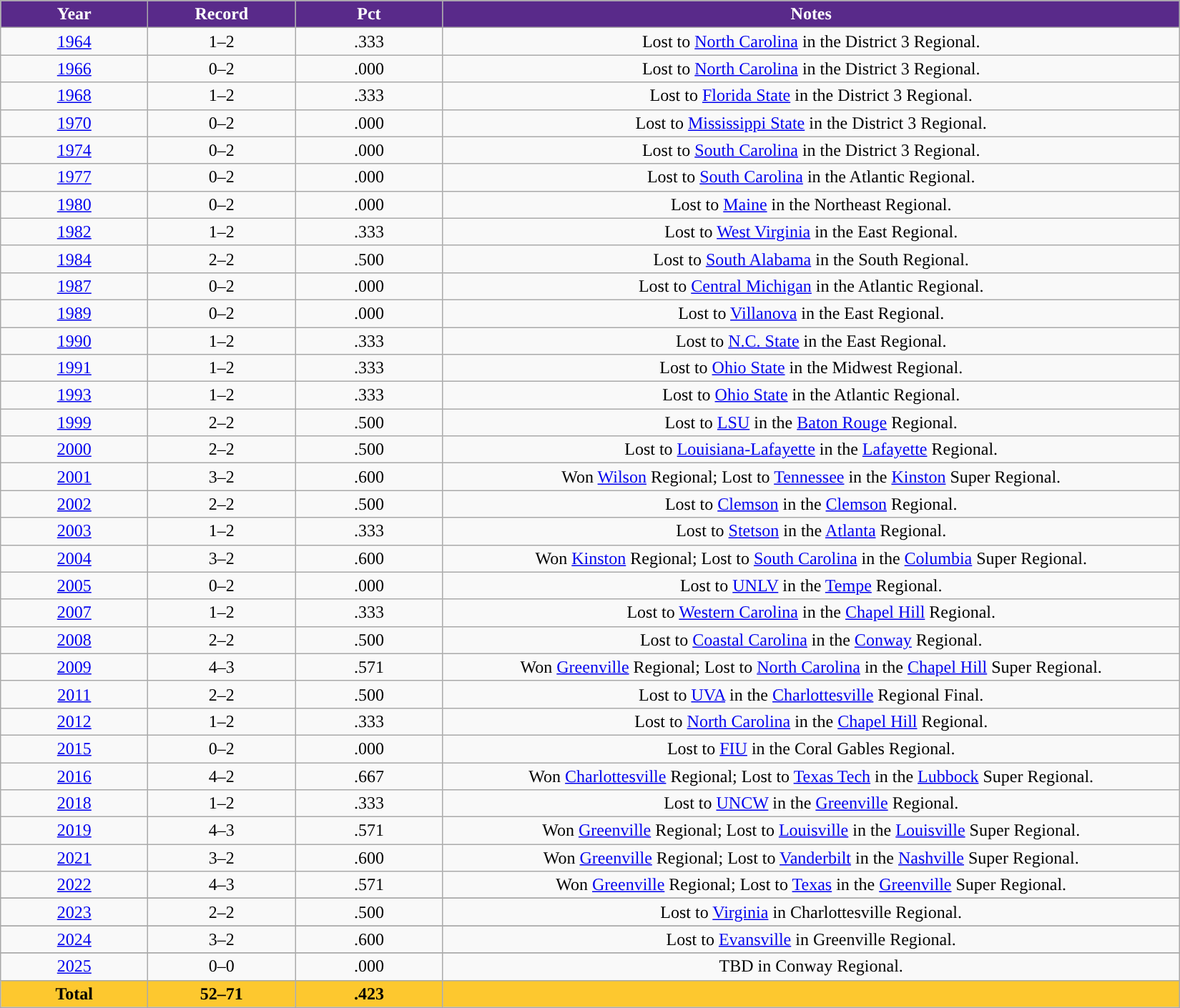<table class="wikitable sortable" style="text-align:center">
<tr>
<th style="background: #592A8A; color:white; width:10%">Year</th>
<th style="background: #592A8A; color:white; width:10%">Record</th>
<th style="background: #592A8A; color:white; width:10%">Pct</th>
<th style="background: #592A8A; color:white; width:50%">Notes</th>
</tr>
<tr>
<td><a href='#'>1964</a></td>
<td>1–2</td>
<td>.333</td>
<td>Lost to <a href='#'>North Carolina</a> in the District 3 Regional.</td>
</tr>
<tr>
<td><a href='#'>1966</a></td>
<td>0–2</td>
<td>.000</td>
<td>Lost to <a href='#'>North Carolina</a> in the District 3 Regional.</td>
</tr>
<tr>
<td><a href='#'>1968</a></td>
<td>1–2</td>
<td>.333</td>
<td>Lost to <a href='#'>Florida State</a> in the District 3 Regional.</td>
</tr>
<tr>
<td><a href='#'>1970</a></td>
<td>0–2</td>
<td>.000</td>
<td>Lost to <a href='#'>Mississippi State</a> in the District 3 Regional.</td>
</tr>
<tr>
<td><a href='#'>1974</a></td>
<td>0–2</td>
<td>.000</td>
<td>Lost to <a href='#'>South Carolina</a> in the District 3 Regional.</td>
</tr>
<tr>
<td><a href='#'>1977</a></td>
<td>0–2</td>
<td>.000</td>
<td>Lost to <a href='#'>South Carolina</a> in the Atlantic Regional.</td>
</tr>
<tr>
<td><a href='#'>1980</a></td>
<td>0–2</td>
<td>.000</td>
<td>Lost to <a href='#'>Maine</a> in the Northeast Regional.</td>
</tr>
<tr>
<td><a href='#'>1982</a></td>
<td>1–2</td>
<td>.333</td>
<td>Lost to <a href='#'>West Virginia</a> in the East Regional.</td>
</tr>
<tr>
<td><a href='#'>1984</a></td>
<td>2–2</td>
<td>.500</td>
<td>Lost to <a href='#'>South Alabama</a> in the South Regional.</td>
</tr>
<tr>
<td><a href='#'>1987</a></td>
<td>0–2</td>
<td>.000</td>
<td>Lost to <a href='#'>Central Michigan</a> in the Atlantic Regional.</td>
</tr>
<tr>
<td><a href='#'>1989</a></td>
<td>0–2</td>
<td>.000</td>
<td>Lost to <a href='#'>Villanova</a> in the East Regional.</td>
</tr>
<tr>
<td><a href='#'>1990</a></td>
<td>1–2</td>
<td>.333</td>
<td>Lost to <a href='#'>N.C. State</a> in the East Regional.</td>
</tr>
<tr>
<td><a href='#'>1991</a></td>
<td>1–2</td>
<td>.333</td>
<td>Lost to <a href='#'>Ohio State</a> in the Midwest Regional.</td>
</tr>
<tr>
<td><a href='#'>1993</a></td>
<td>1–2</td>
<td>.333</td>
<td>Lost to <a href='#'>Ohio State</a> in the Atlantic Regional.</td>
</tr>
<tr>
<td><a href='#'>1999</a></td>
<td>2–2</td>
<td>.500</td>
<td>Lost to <a href='#'>LSU</a> in the <a href='#'>Baton Rouge</a> Regional.</td>
</tr>
<tr>
<td><a href='#'>2000</a></td>
<td>2–2</td>
<td>.500</td>
<td>Lost to <a href='#'>Louisiana-Lafayette</a> in the <a href='#'>Lafayette</a> Regional.</td>
</tr>
<tr>
<td><a href='#'>2001</a></td>
<td>3–2</td>
<td>.600</td>
<td>Won <a href='#'>Wilson</a> Regional; Lost to <a href='#'>Tennessee</a> in the <a href='#'>Kinston</a> Super Regional.</td>
</tr>
<tr>
<td><a href='#'>2002</a></td>
<td>2–2</td>
<td>.500</td>
<td>Lost to <a href='#'>Clemson</a> in the <a href='#'>Clemson</a> Regional.</td>
</tr>
<tr>
<td><a href='#'>2003</a></td>
<td>1–2</td>
<td>.333</td>
<td>Lost to <a href='#'>Stetson</a> in the <a href='#'>Atlanta</a> Regional.</td>
</tr>
<tr>
<td><a href='#'>2004</a></td>
<td>3–2</td>
<td>.600</td>
<td>Won <a href='#'>Kinston</a> Regional; Lost to <a href='#'>South Carolina</a> in the <a href='#'>Columbia</a> Super Regional.</td>
</tr>
<tr>
<td><a href='#'>2005</a></td>
<td>0–2</td>
<td>.000</td>
<td>Lost to <a href='#'>UNLV</a> in the <a href='#'>Tempe</a> Regional.</td>
</tr>
<tr>
<td><a href='#'>2007</a></td>
<td>1–2</td>
<td>.333</td>
<td>Lost to <a href='#'>Western Carolina</a> in the <a href='#'>Chapel Hill</a> Regional.</td>
</tr>
<tr>
<td><a href='#'>2008</a></td>
<td>2–2</td>
<td>.500</td>
<td>Lost to <a href='#'>Coastal Carolina</a> in the <a href='#'>Conway</a> Regional.</td>
</tr>
<tr>
<td><a href='#'>2009</a></td>
<td>4–3</td>
<td>.571</td>
<td>Won <a href='#'>Greenville</a> Regional; Lost to <a href='#'>North Carolina</a> in the <a href='#'>Chapel Hill</a> Super Regional.</td>
</tr>
<tr>
<td><a href='#'>2011</a></td>
<td>2–2</td>
<td>.500</td>
<td>Lost to <a href='#'>UVA</a> in the <a href='#'>Charlottesville</a> Regional Final.</td>
</tr>
<tr>
<td><a href='#'>2012</a></td>
<td>1–2</td>
<td>.333</td>
<td>Lost to <a href='#'>North Carolina</a> in the <a href='#'>Chapel Hill</a> Regional.</td>
</tr>
<tr>
<td><a href='#'>2015</a></td>
<td>0–2</td>
<td>.000</td>
<td>Lost to <a href='#'>FIU</a> in the Coral Gables Regional.</td>
</tr>
<tr>
<td><a href='#'>2016</a></td>
<td>4–2</td>
<td>.667</td>
<td>Won <a href='#'>Charlottesville</a> Regional; Lost to <a href='#'>Texas Tech</a> in the <a href='#'>Lubbock</a> Super Regional.</td>
</tr>
<tr>
<td><a href='#'>2018</a></td>
<td>1–2</td>
<td>.333</td>
<td>Lost to <a href='#'>UNCW</a> in the <a href='#'>Greenville</a> Regional.</td>
</tr>
<tr>
<td><a href='#'>2019</a></td>
<td>4–3</td>
<td>.571</td>
<td>Won <a href='#'>Greenville</a> Regional; Lost to <a href='#'>Louisville</a> in the <a href='#'>Louisville</a> Super Regional.</td>
</tr>
<tr>
<td><a href='#'>2021</a></td>
<td>3–2</td>
<td>.600</td>
<td>Won <a href='#'>Greenville</a> Regional; Lost to <a href='#'>Vanderbilt</a> in the <a href='#'>Nashville</a> Super Regional.</td>
</tr>
<tr>
<td><a href='#'>2022</a></td>
<td>4–3</td>
<td>.571</td>
<td>Won <a href='#'>Greenville</a> Regional; Lost to <a href='#'>Texas</a> in the <a href='#'>Greenville</a> Super Regional.</td>
</tr>
<tr class="sortbottom" style="background: #FDC82F; color:black; font-weight:bold;">
</tr>
<tr>
<td><a href='#'>2023</a></td>
<td>2–2</td>
<td>.500</td>
<td>Lost to <a href='#'>Virginia</a> in Charlottesville Regional.</td>
</tr>
<tr class="sortbottom" style="background: #FDC82F; color:black; font-weight:bold;">
</tr>
<tr>
<td><a href='#'>2024</a></td>
<td>3–2</td>
<td>.600</td>
<td>Lost to <a href='#'>Evansville</a> in Greenville Regional.</td>
</tr>
<tr class="sortbottom" style="background: #FDC82F; color:black; font-weight:bold;">
</tr>
<tr>
<td><a href='#'>2025</a></td>
<td>0–0</td>
<td>.000</td>
<td>TBD in Conway Regional.</td>
</tr>
<tr class="sortbottom" style="background: #FDC82F; color:black; font-weight:bold;">
<td>Total</td>
<td>52–71</td>
<td>.423</td>
<td></td>
</tr>
</table>
